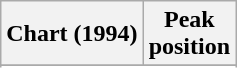<table class="wikitable plainrowheaders sortable" style="text-align:center;">
<tr>
<th scope="col">Chart (1994)</th>
<th scope="col">Peak<br>position</th>
</tr>
<tr>
</tr>
<tr>
</tr>
<tr>
</tr>
</table>
